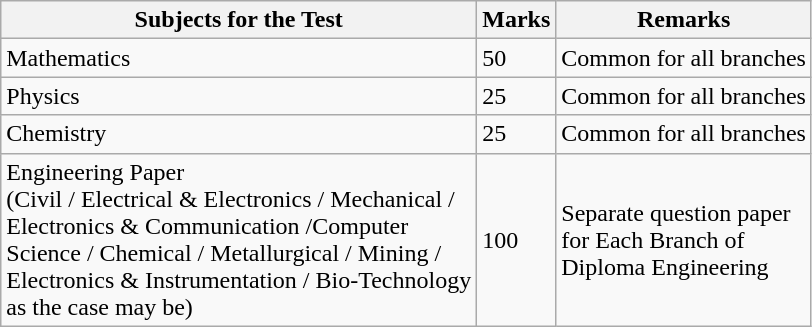<table class="wikitable">
<tr>
<th>Subjects for the Test</th>
<th>Marks</th>
<th>Remarks</th>
</tr>
<tr>
<td>Mathematics</td>
<td>50</td>
<td>Common for all branches</td>
</tr>
<tr>
<td>Physics</td>
<td>25</td>
<td>Common for all branches</td>
</tr>
<tr>
<td>Chemistry</td>
<td>25</td>
<td>Common for all branches</td>
</tr>
<tr>
<td>Engineering Paper<br>(Civil / Electrical & Electronics / Mechanical /<br>Electronics & Communication /Computer<br>Science / Chemical / Metallurgical / Mining /<br>Electronics & Instrumentation / Bio-Technology<br>as the case may be)</td>
<td>100</td>
<td>Separate question paper<br>for Each Branch of<br>Diploma Engineering</td>
</tr>
</table>
